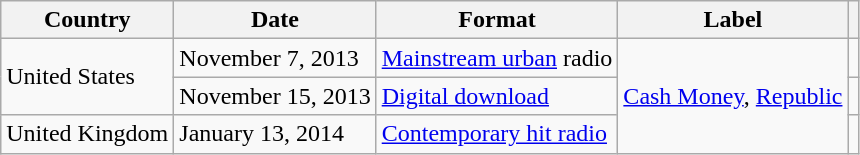<table class="wikitable">
<tr>
<th>Country</th>
<th>Date</th>
<th>Format</th>
<th>Label</th>
<th></th>
</tr>
<tr>
<td rowspan="2">United States</td>
<td>November 7, 2013</td>
<td><a href='#'>Mainstream urban</a> radio</td>
<td rowspan="3"><a href='#'>Cash Money</a>, <a href='#'>Republic</a></td>
<td></td>
</tr>
<tr>
<td>November 15, 2013</td>
<td><a href='#'>Digital download</a></td>
<td></td>
</tr>
<tr>
<td>United Kingdom</td>
<td>January 13, 2014</td>
<td><a href='#'>Contemporary hit radio</a></td>
<td></td>
</tr>
</table>
